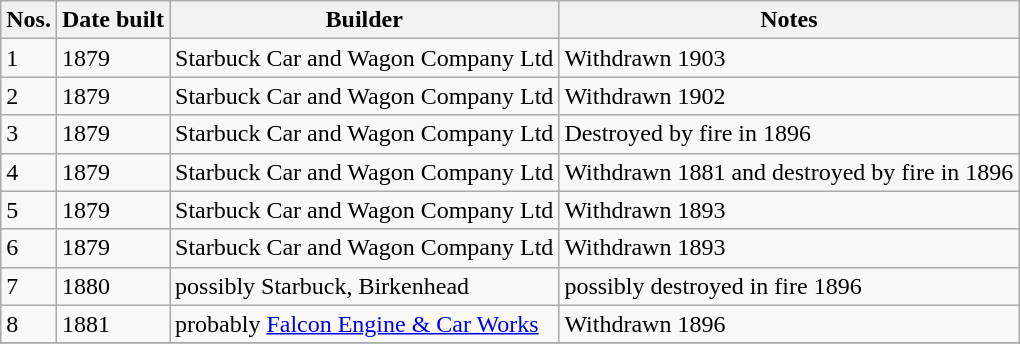<table class="wikitable">
<tr>
<th>Nos.</th>
<th>Date built</th>
<th>Builder</th>
<th>Notes</th>
</tr>
<tr>
<td>1</td>
<td>1879</td>
<td>Starbuck Car and Wagon Company Ltd</td>
<td>Withdrawn 1903</td>
</tr>
<tr>
<td>2</td>
<td>1879</td>
<td>Starbuck Car and Wagon Company Ltd</td>
<td>Withdrawn 1902</td>
</tr>
<tr>
<td>3</td>
<td>1879</td>
<td>Starbuck Car and Wagon Company Ltd</td>
<td>Destroyed by fire in 1896</td>
</tr>
<tr>
<td>4</td>
<td>1879</td>
<td>Starbuck Car and Wagon Company Ltd</td>
<td>Withdrawn 1881 and destroyed by fire in 1896</td>
</tr>
<tr>
<td>5</td>
<td>1879</td>
<td>Starbuck Car and Wagon Company Ltd</td>
<td>Withdrawn 1893</td>
</tr>
<tr>
<td>6</td>
<td>1879</td>
<td>Starbuck Car and Wagon Company Ltd</td>
<td>Withdrawn 1893</td>
</tr>
<tr>
<td>7</td>
<td>1880</td>
<td>possibly Starbuck, Birkenhead</td>
<td>possibly destroyed in fire 1896</td>
</tr>
<tr>
<td>8</td>
<td>1881</td>
<td>probably <a href='#'>Falcon Engine & Car Works</a></td>
<td>Withdrawn 1896</td>
</tr>
<tr>
</tr>
</table>
